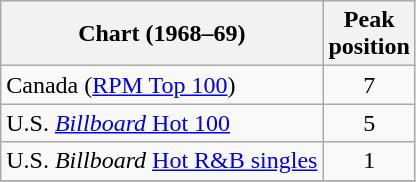<table class="wikitable sortable">
<tr>
<th>Chart (1968–69)</th>
<th>Peak<br>position</th>
</tr>
<tr>
<td>Canada (<a href='#'>RPM Top 100</a>)</td>
<td align="center">7</td>
</tr>
<tr>
<td>U.S. <a href='#'><em>Billboard</em> Hot 100</a></td>
<td align="center">5</td>
</tr>
<tr>
<td>U.S. <em>Billboard</em> <a href='#'>Hot R&B singles</a></td>
<td align="center">1</td>
</tr>
<tr>
</tr>
</table>
